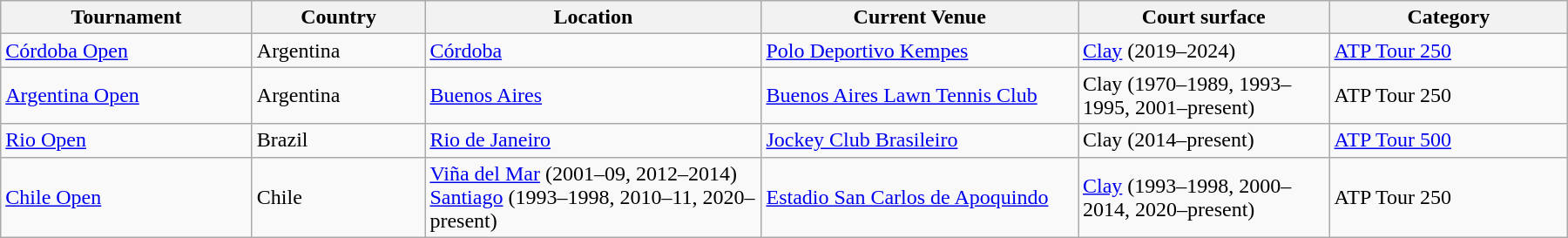<table class="wikitable">
<tr>
<th width=185>Tournament</th>
<th width=125>Country</th>
<th width=250>Location</th>
<th width=235>Current Venue</th>
<th width=185>Court surface</th>
<th width=175>Category</th>
</tr>
<tr>
<td><a href='#'>Córdoba Open</a></td>
<td>Argentina</td>
<td><a href='#'>Córdoba</a></td>
<td><a href='#'>Polo Deportivo Kempes</a></td>
<td><a href='#'>Clay</a> (2019–2024)</td>
<td><a href='#'>ATP Tour 250</a></td>
</tr>
<tr>
<td><a href='#'>Argentina Open</a></td>
<td>Argentina</td>
<td><a href='#'>Buenos Aires</a></td>
<td><a href='#'>Buenos Aires Lawn Tennis Club</a></td>
<td>Clay (1970–1989, 1993–1995, 2001–present)</td>
<td>ATP Tour 250</td>
</tr>
<tr>
<td><a href='#'>Rio Open</a></td>
<td>Brazil</td>
<td><a href='#'>Rio de Janeiro</a></td>
<td><a href='#'>Jockey Club Brasileiro</a></td>
<td>Clay (2014–present)</td>
<td><a href='#'>ATP Tour 500</a></td>
</tr>
<tr>
<td><a href='#'>Chile Open</a></td>
<td>Chile</td>
<td><a href='#'>Viña del Mar</a> (2001–09, 2012–2014)<br><a href='#'>Santiago</a> (1993–1998, 2010–11, 2020–present)</td>
<td><a href='#'>Estadio San Carlos de Apoquindo</a></td>
<td><a href='#'>Clay</a> (1993–1998, 2000–2014, 2020–present)</td>
<td>ATP Tour 250</td>
</tr>
</table>
